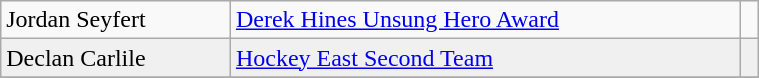<table class="wikitable" width=40%>
<tr>
<td>Jordan Seyfert</td>
<td rowspan=1><a href='#'>Derek Hines Unsung Hero Award</a></td>
<td rowspan=1></td>
</tr>
<tr bgcolor=f0f0f0>
<td>Declan Carlile</td>
<td rowspan=1><a href='#'>Hockey East Second Team</a></td>
<td rowspan=1></td>
</tr>
<tr>
</tr>
</table>
